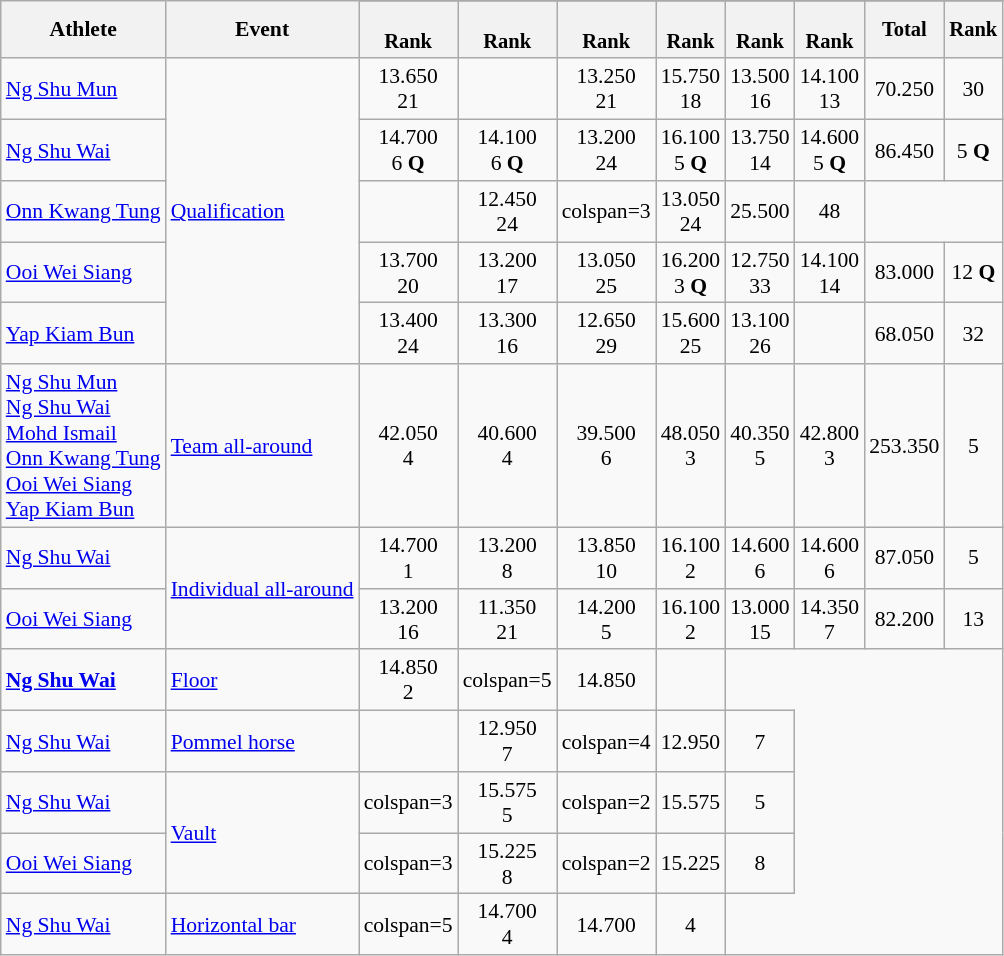<table class=wikitable style="font-size:90%">
<tr>
<th rowspan=2>Athlete</th>
<th rowspan=2>Event</th>
</tr>
<tr style="font-size:95%">
<th><br>Rank</th>
<th><br>Rank</th>
<th><br>Rank</th>
<th><br>Rank</th>
<th><br>Rank</th>
<th><br>Rank</th>
<th>Total</th>
<th>Rank</th>
</tr>
<tr align=center>
<td align=left><a href='#'>Ng Shu Mun</a></td>
<td align=left rowspan=5><a href='#'>Qualification</a></td>
<td>13.650<br>21</td>
<td></td>
<td>13.250<br>21</td>
<td>15.750<br>18</td>
<td>13.500<br>16</td>
<td>14.100<br>13</td>
<td>70.250</td>
<td>30</td>
</tr>
<tr align=center>
<td align=left><a href='#'>Ng Shu Wai</a></td>
<td>14.700<br>6 <strong>Q</strong></td>
<td>14.100<br>6 <strong>Q</strong></td>
<td>13.200<br>24</td>
<td>16.100<br>5 <strong>Q</strong></td>
<td>13.750<br>14</td>
<td>14.600<br>5 <strong>Q</strong></td>
<td>86.450</td>
<td>5 <strong>Q</strong></td>
</tr>
<tr align=center>
<td align=left><a href='#'>Onn Kwang Tung</a></td>
<td></td>
<td>12.450<br>24</td>
<td>colspan=3 </td>
<td>13.050<br>24</td>
<td>25.500</td>
<td>48</td>
</tr>
<tr align=center>
<td align=left><a href='#'>Ooi Wei Siang</a></td>
<td>13.700<br>20</td>
<td>13.200<br>17</td>
<td>13.050<br>25</td>
<td>16.200<br>3 <strong>Q</strong></td>
<td>12.750<br>33</td>
<td>14.100<br>14</td>
<td>83.000</td>
<td>12 <strong>Q</strong></td>
</tr>
<tr align=center>
<td align=left><a href='#'>Yap Kiam Bun</a></td>
<td>13.400<br>24</td>
<td>13.300<br>16</td>
<td>12.650<br>29</td>
<td>15.600<br>25</td>
<td>13.100<br>26</td>
<td></td>
<td>68.050</td>
<td>32</td>
</tr>
<tr align=center>
<td align=left><a href='#'>Ng Shu Mun</a><br><a href='#'>Ng Shu Wai</a><br><a href='#'>Mohd Ismail</a><br><a href='#'>Onn Kwang Tung</a><br><a href='#'>Ooi Wei Siang</a><br><a href='#'>Yap Kiam Bun</a></td>
<td align=left><a href='#'>Team all-around</a></td>
<td>42.050<br>4</td>
<td>40.600<br>4</td>
<td>39.500<br>6</td>
<td>48.050<br>3</td>
<td>40.350<br>5</td>
<td>42.800<br>3</td>
<td>253.350</td>
<td>5</td>
</tr>
<tr align=center>
<td align=left><a href='#'>Ng Shu Wai</a></td>
<td align=left rowspan=2><a href='#'>Individual all-around</a></td>
<td>14.700<br>1</td>
<td>13.200<br>8</td>
<td>13.850<br>10</td>
<td>16.100<br>2</td>
<td>14.600<br>6</td>
<td>14.600<br>6</td>
<td>87.050</td>
<td>5</td>
</tr>
<tr align=center>
<td align=left><a href='#'>Ooi Wei Siang</a></td>
<td>13.200<br>16</td>
<td>11.350<br>21</td>
<td>14.200<br>5</td>
<td>16.100<br>2</td>
<td>13.000<br>15</td>
<td>14.350<br>7</td>
<td>82.200</td>
<td>13</td>
</tr>
<tr align=center>
<td align=left><strong><a href='#'>Ng Shu Wai</a></strong></td>
<td align=left><a href='#'>Floor</a></td>
<td>14.850<br>2</td>
<td>colspan=5 </td>
<td>14.850</td>
<td></td>
</tr>
<tr align=center>
<td align=left><a href='#'>Ng Shu Wai</a></td>
<td align=left><a href='#'>Pommel horse</a></td>
<td></td>
<td>12.950<br>7</td>
<td>colspan=4 </td>
<td>12.950</td>
<td>7</td>
</tr>
<tr align=center>
<td align=left><a href='#'>Ng Shu Wai</a></td>
<td align=left rowspan=2><a href='#'>Vault</a></td>
<td>colspan=3 </td>
<td>15.575<br>5</td>
<td>colspan=2 </td>
<td>15.575</td>
<td>5</td>
</tr>
<tr align=center>
<td align=left><a href='#'>Ooi Wei Siang</a></td>
<td>colspan=3 </td>
<td>15.225<br>8</td>
<td>colspan=2 </td>
<td>15.225</td>
<td>8</td>
</tr>
<tr align=center>
<td align=left><a href='#'>Ng Shu Wai</a></td>
<td align=left><a href='#'>Horizontal bar</a></td>
<td>colspan=5 </td>
<td>14.700<br>4</td>
<td>14.700</td>
<td>4</td>
</tr>
</table>
